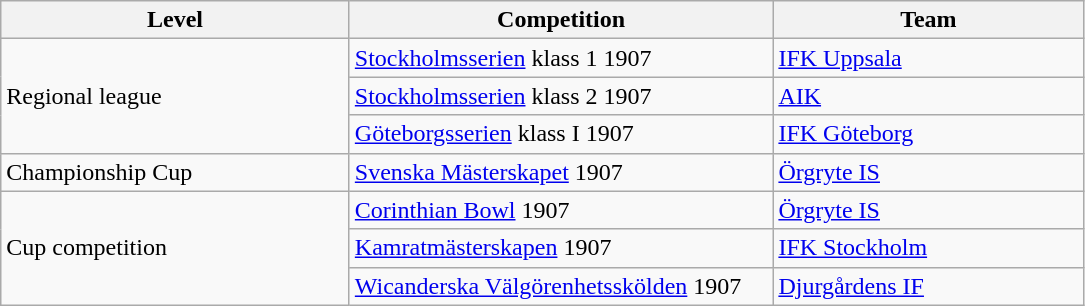<table class="wikitable" style="text-align: left;">
<tr>
<th style="width: 225px;">Level</th>
<th style="width: 275px;">Competition</th>
<th style="width: 200px;">Team</th>
</tr>
<tr>
<td rowspan=3>Regional league</td>
<td><a href='#'>Stockholmsserien</a> klass 1 1907</td>
<td><a href='#'>IFK Uppsala</a></td>
</tr>
<tr>
<td><a href='#'>Stockholmsserien</a> klass 2 1907</td>
<td><a href='#'>AIK</a></td>
</tr>
<tr>
<td><a href='#'>Göteborgsserien</a> klass I 1907</td>
<td><a href='#'>IFK Göteborg</a></td>
</tr>
<tr>
<td>Championship Cup</td>
<td><a href='#'>Svenska Mästerskapet</a> 1907</td>
<td><a href='#'>Örgryte IS</a></td>
</tr>
<tr>
<td rowspan=3>Cup competition</td>
<td><a href='#'>Corinthian Bowl</a> 1907</td>
<td><a href='#'>Örgryte IS</a></td>
</tr>
<tr>
<td><a href='#'>Kamratmästerskapen</a> 1907</td>
<td><a href='#'>IFK Stockholm</a></td>
</tr>
<tr>
<td><a href='#'>Wicanderska Välgörenhetsskölden</a> 1907</td>
<td><a href='#'>Djurgårdens IF</a></td>
</tr>
</table>
